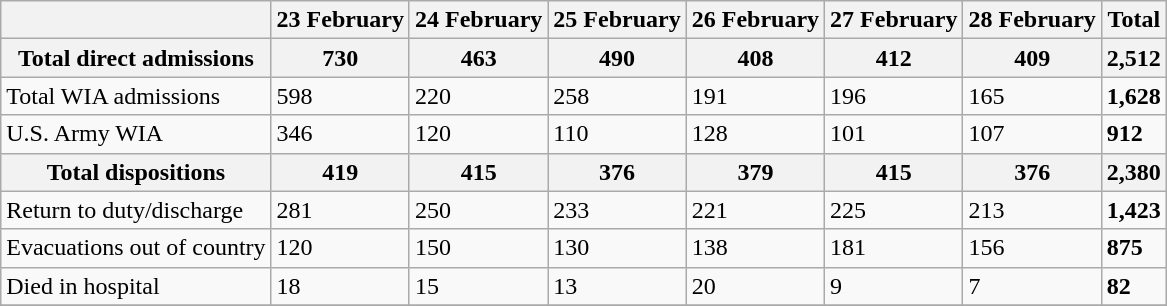<table class="wikitable">
<tr>
<th></th>
<th>23 February</th>
<th>24 February</th>
<th>25 February</th>
<th>26 February</th>
<th>27 February</th>
<th>28 February</th>
<th>Total</th>
</tr>
<tr>
<th>Total direct admissions</th>
<th>730</th>
<th>463</th>
<th>490</th>
<th>408</th>
<th>412</th>
<th>409</th>
<th>2,512</th>
</tr>
<tr>
<td>Total WIA admissions</td>
<td>598</td>
<td>220</td>
<td>258</td>
<td>191</td>
<td>196</td>
<td>165</td>
<td><strong>1,628</strong></td>
</tr>
<tr>
<td>U.S. Army WIA</td>
<td>346</td>
<td>120</td>
<td>110</td>
<td>128</td>
<td>101</td>
<td>107</td>
<td><strong>912</strong></td>
</tr>
<tr>
<th>Total dispositions</th>
<th>419</th>
<th>415</th>
<th>376</th>
<th>379</th>
<th>415</th>
<th>376</th>
<th>2,380</th>
</tr>
<tr>
<td>Return to duty/discharge</td>
<td>281</td>
<td>250</td>
<td>233</td>
<td>221</td>
<td>225</td>
<td>213</td>
<td><strong>1,423</strong></td>
</tr>
<tr>
<td>Evacuations out of country</td>
<td>120</td>
<td>150</td>
<td>130</td>
<td>138</td>
<td>181</td>
<td>156</td>
<td><strong>875</strong></td>
</tr>
<tr>
<td>Died in hospital</td>
<td>18</td>
<td>15</td>
<td>13</td>
<td>20</td>
<td>9</td>
<td>7</td>
<td><strong>82</strong></td>
</tr>
<tr>
</tr>
</table>
